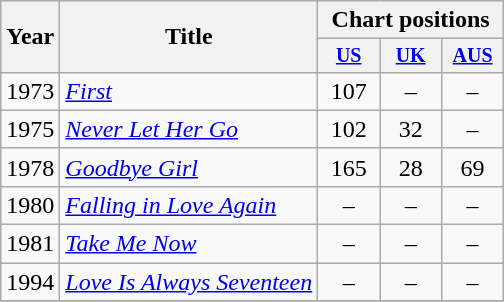<table class="wikitable" style="text-align:center;">
<tr>
<th rowspan="2"><strong>Year</strong></th>
<th rowspan="2"><strong>Title</strong></th>
<th colspan="3">Chart positions</th>
</tr>
<tr style="font-size:smaller;">
<th width="35"><a href='#'>US</a><br></th>
<th width="35"><a href='#'>UK</a><br></th>
<th width="35"><a href='#'>AUS</a><br></th>
</tr>
<tr>
<td>1973</td>
<td align="left"><em><a href='#'>First</a></em></td>
<td>107</td>
<td>–</td>
<td>–</td>
</tr>
<tr>
<td>1975</td>
<td align="left"><em><a href='#'>Never Let Her Go</a></em></td>
<td>102</td>
<td>32</td>
<td>–</td>
</tr>
<tr>
<td>1978</td>
<td align="left"><em><a href='#'>Goodbye Girl</a></em></td>
<td>165</td>
<td>28</td>
<td>69</td>
</tr>
<tr>
<td>1980</td>
<td align="left"><em><a href='#'>Falling in Love Again</a></em></td>
<td>–</td>
<td>–</td>
<td>–</td>
</tr>
<tr>
<td>1981</td>
<td align="left"><em><a href='#'>Take Me Now</a></em></td>
<td>–</td>
<td>–</td>
<td>–</td>
</tr>
<tr>
<td>1994</td>
<td align="left"><em><a href='#'>Love Is Always Seventeen</a></em></td>
<td>–</td>
<td>–</td>
<td>–</td>
</tr>
<tr>
</tr>
</table>
